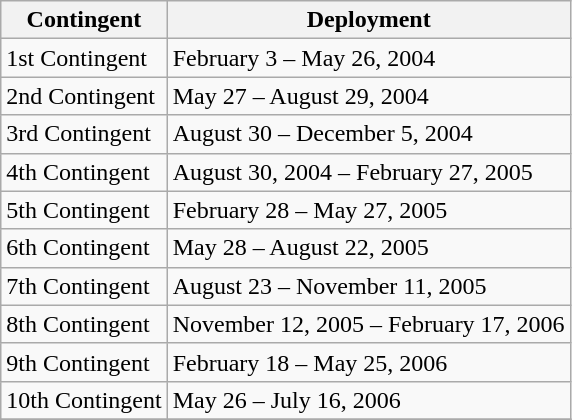<table class="wikitable">
<tr>
<th>Contingent</th>
<th>Deployment</th>
</tr>
<tr>
<td>1st Contingent</td>
<td>February 3 – May 26, 2004</td>
</tr>
<tr>
<td>2nd Contingent</td>
<td>May 27 – August 29, 2004</td>
</tr>
<tr>
<td>3rd Contingent</td>
<td>August 30 – December 5, 2004</td>
</tr>
<tr>
<td>4th Contingent</td>
<td>August 30, 2004 – February 27, 2005</td>
</tr>
<tr>
<td>5th Contingent</td>
<td>February 28 – May 27, 2005</td>
</tr>
<tr>
<td>6th Contingent</td>
<td>May 28 – August 22, 2005</td>
</tr>
<tr>
<td>7th Contingent</td>
<td>August 23 – November 11, 2005</td>
</tr>
<tr>
<td>8th Contingent</td>
<td>November 12, 2005 – February 17, 2006</td>
</tr>
<tr>
<td>9th Contingent</td>
<td>February 18 – May 25, 2006</td>
</tr>
<tr>
<td>10th Contingent</td>
<td>May 26 – July 16, 2006</td>
</tr>
<tr>
</tr>
</table>
